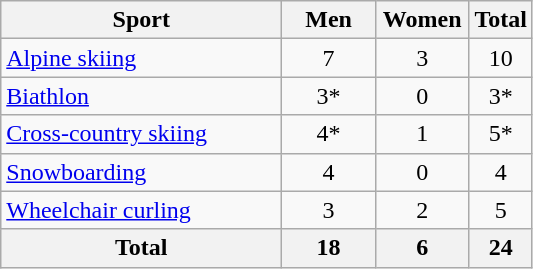<table class="wikitable" style="text-align:center;">
<tr>
<th width=180>Sport</th>
<th width=55>Men</th>
<th width=55>Women</th>
<th>Total</th>
</tr>
<tr>
<td align=left><a href='#'>Alpine skiing</a></td>
<td>7</td>
<td>3</td>
<td>10</td>
</tr>
<tr>
<td align=left><a href='#'>Biathlon</a></td>
<td>3*</td>
<td>0</td>
<td>3*</td>
</tr>
<tr>
<td align=left><a href='#'>Cross-country skiing</a></td>
<td>4*</td>
<td>1</td>
<td>5*</td>
</tr>
<tr>
<td align=left><a href='#'>Snowboarding</a></td>
<td>4</td>
<td>0</td>
<td>4</td>
</tr>
<tr>
<td align=left><a href='#'>Wheelchair curling</a></td>
<td>3</td>
<td>2</td>
<td>5</td>
</tr>
<tr>
<th>Total</th>
<th>18</th>
<th>6</th>
<th>24</th>
</tr>
</table>
